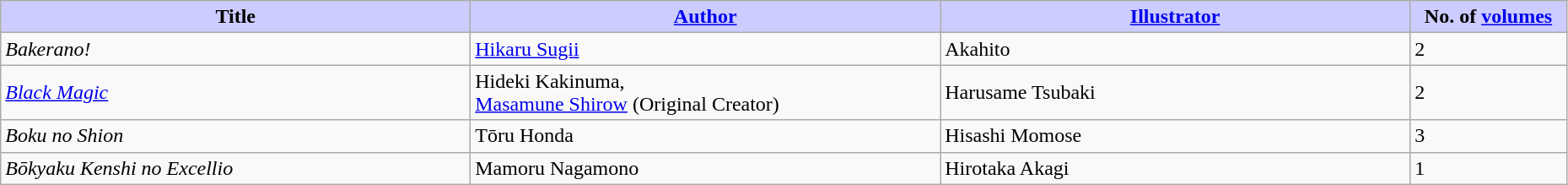<table class="wikitable" style="width: 98%;">
<tr>
<th width=30% style="background:#ccf;">Title</th>
<th width=30% style="background:#ccf;"><a href='#'>Author</a></th>
<th width=30% style="background:#ccf;"><a href='#'>Illustrator</a></th>
<th width=10% style="background:#ccf;">No. of <a href='#'>volumes</a></th>
</tr>
<tr>
<td><em>Bakerano!</em></td>
<td><a href='#'>Hikaru Sugii</a></td>
<td>Akahito</td>
<td>2</td>
</tr>
<tr>
<td><em><a href='#'>Black Magic</a></em></td>
<td>Hideki Kakinuma,<br><a href='#'>Masamune Shirow</a> (Original Creator)</td>
<td>Harusame Tsubaki</td>
<td>2</td>
</tr>
<tr>
<td><em>Boku no Shion</em></td>
<td>Tōru Honda</td>
<td>Hisashi Momose</td>
<td>3</td>
</tr>
<tr>
<td><em>Bōkyaku Kenshi no Excellio</em></td>
<td>Mamoru Nagamono</td>
<td>Hirotaka Akagi</td>
<td>1</td>
</tr>
</table>
